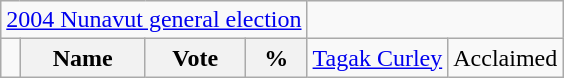<table class="wikitable">
<tr>
<td colspan=4 align=center><a href='#'>2004 Nunavut general election</a></td>
</tr>
<tr>
<td></td>
<th><strong>Name </strong></th>
<th><strong>Vote</strong></th>
<th><strong>%</strong><br></th>
<td><a href='#'>Tagak Curley</a></td>
<td colspan="2" align=center>Acclaimed</td>
</tr>
</table>
